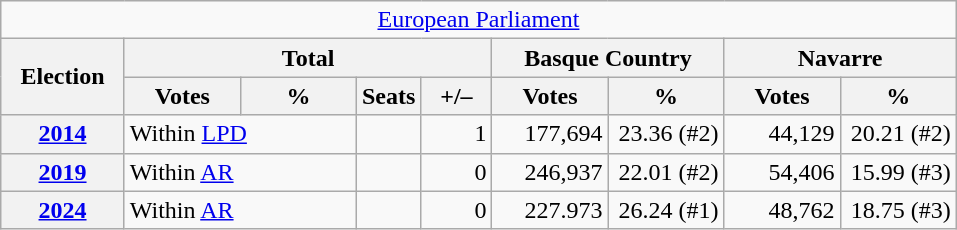<table class="wikitable" style="text-align:right;">
<tr>
<td colspan="12" align="center"><a href='#'>European Parliament</a></td>
</tr>
<tr>
<th rowspan="2" width="75">Election</th>
<th colspan="4">Total</th>
<th colspan="2">Basque Country</th>
<th colspan="2">Navarre</th>
</tr>
<tr>
<th width="70">Votes</th>
<th width="70">%</th>
<th>Seats</th>
<th width="40">+/–</th>
<th width="70">Votes</th>
<th width="70">%</th>
<th width="70">Votes</th>
<th width="70">%</th>
</tr>
<tr>
<th><a href='#'>2014</a></th>
<td align="left" colspan="2">Within <a href='#'>LPD</a></td>
<td></td>
<td>1</td>
<td>177,694</td>
<td>23.36 (#2)</td>
<td>44,129</td>
<td>20.21 (#2)</td>
</tr>
<tr>
<th><a href='#'>2019</a></th>
<td align="left" colspan="2">Within <a href='#'>AR</a></td>
<td></td>
<td>0</td>
<td>246,937</td>
<td>22.01 (#2)</td>
<td>54,406</td>
<td>15.99 (#3)</td>
</tr>
<tr>
<th><a href='#'>2024</a></th>
<td align="left" colspan="2">Within <a href='#'>AR</a></td>
<td></td>
<td>0</td>
<td>227.973</td>
<td>26.24 (#1)</td>
<td>48,762</td>
<td>18.75 (#3)</td>
</tr>
</table>
